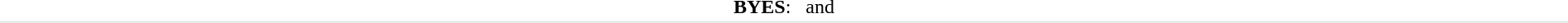<table style="text-align:center; border-bottom:1px solid #E0E0E0" width=100%>
<tr>
<td><strong>BYES</strong>:   and </td>
</tr>
</table>
